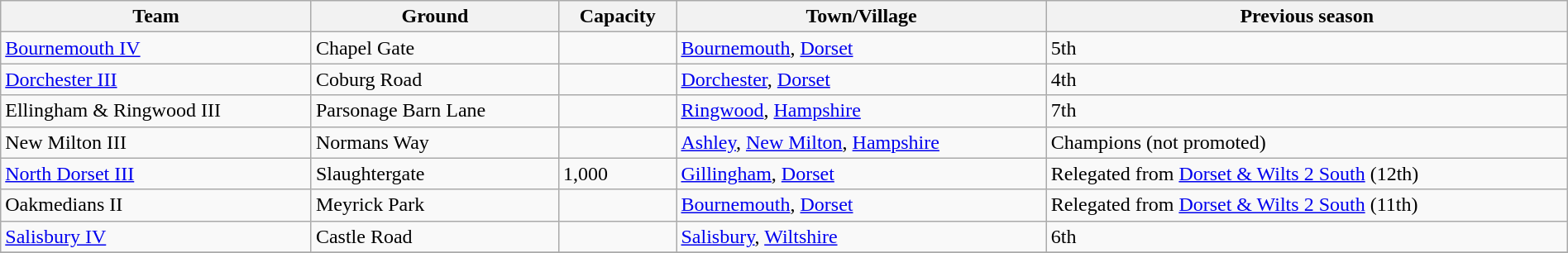<table class="wikitable sortable" width=100%>
<tr>
<th>Team</th>
<th>Ground</th>
<th>Capacity</th>
<th>Town/Village</th>
<th>Previous season</th>
</tr>
<tr>
<td><a href='#'>Bournemouth IV</a></td>
<td>Chapel Gate</td>
<td></td>
<td><a href='#'>Bournemouth</a>, <a href='#'>Dorset</a></td>
<td>5th</td>
</tr>
<tr>
<td><a href='#'>Dorchester III</a></td>
<td>Coburg Road</td>
<td></td>
<td><a href='#'>Dorchester</a>, <a href='#'>Dorset</a></td>
<td>4th</td>
</tr>
<tr>
<td>Ellingham & Ringwood III</td>
<td>Parsonage Barn Lane</td>
<td></td>
<td><a href='#'>Ringwood</a>, <a href='#'>Hampshire</a></td>
<td>7th</td>
</tr>
<tr>
<td>New Milton III</td>
<td>Normans Way</td>
<td></td>
<td><a href='#'>Ashley</a>, <a href='#'>New Milton</a>, <a href='#'>Hampshire</a></td>
<td>Champions (not promoted)</td>
</tr>
<tr>
<td><a href='#'>North Dorset III</a></td>
<td>Slaughtergate</td>
<td>1,000</td>
<td><a href='#'>Gillingham</a>, <a href='#'>Dorset</a></td>
<td>Relegated from <a href='#'>Dorset & Wilts 2 South</a> (12th)</td>
</tr>
<tr>
<td>Oakmedians II</td>
<td>Meyrick Park</td>
<td></td>
<td><a href='#'>Bournemouth</a>, <a href='#'>Dorset</a></td>
<td>Relegated from <a href='#'>Dorset & Wilts 2 South</a> (11th)</td>
</tr>
<tr>
<td><a href='#'>Salisbury IV</a></td>
<td>Castle Road</td>
<td></td>
<td><a href='#'>Salisbury</a>, <a href='#'>Wiltshire</a></td>
<td>6th</td>
</tr>
<tr>
</tr>
</table>
